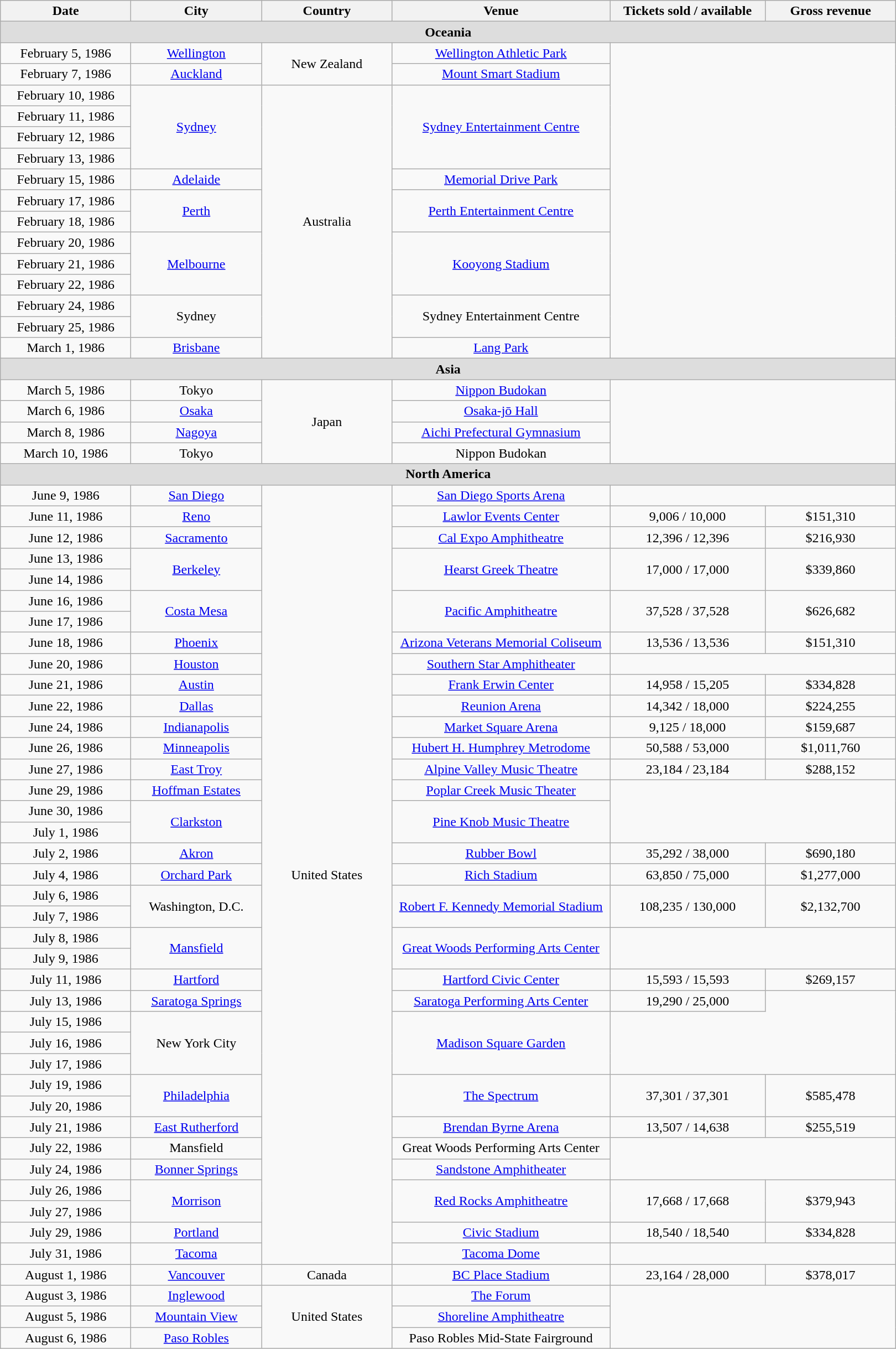<table class="wikitable" style="text-align:center;">
<tr>
<th width="150">Date</th>
<th width="150">City</th>
<th width="150">Country</th>
<th width="255">Venue</th>
<th width="180">Tickets sold / available</th>
<th width="150">Gross revenue</th>
</tr>
<tr style="background:#ddd;">
<td colspan="6"><strong>Oceania</strong></td>
</tr>
<tr>
<td>February 5, 1986</td>
<td><a href='#'>Wellington</a></td>
<td rowspan="2">New Zealand</td>
<td><a href='#'>Wellington Athletic Park</a></td>
</tr>
<tr>
<td>February 7, 1986</td>
<td><a href='#'>Auckland</a></td>
<td><a href='#'>Mount Smart Stadium</a></td>
</tr>
<tr>
<td>February 10, 1986</td>
<td rowspan="4"><a href='#'>Sydney</a></td>
<td rowspan="13">Australia</td>
<td rowspan="4"><a href='#'>Sydney Entertainment Centre</a></td>
</tr>
<tr>
<td>February 11, 1986</td>
</tr>
<tr>
<td>February 12, 1986</td>
</tr>
<tr>
<td>February 13, 1986</td>
</tr>
<tr>
<td>February 15, 1986</td>
<td><a href='#'>Adelaide</a></td>
<td><a href='#'>Memorial Drive Park</a></td>
</tr>
<tr>
<td>February 17, 1986</td>
<td rowspan="2"><a href='#'>Perth</a></td>
<td rowspan="2"><a href='#'>Perth Entertainment Centre</a></td>
</tr>
<tr>
<td>February 18, 1986</td>
</tr>
<tr>
<td>February 20, 1986</td>
<td rowspan="3"><a href='#'>Melbourne</a></td>
<td rowspan="3"><a href='#'>Kooyong Stadium</a></td>
</tr>
<tr>
<td>February 21, 1986</td>
</tr>
<tr>
<td>February 22, 1986</td>
</tr>
<tr>
<td>February 24, 1986</td>
<td rowspan="2">Sydney</td>
<td rowspan="2">Sydney Entertainment Centre</td>
</tr>
<tr>
<td>February 25, 1986</td>
</tr>
<tr>
<td>March 1, 1986</td>
<td><a href='#'>Brisbane</a></td>
<td><a href='#'>Lang Park</a></td>
</tr>
<tr style="background:#ddd;">
<td colspan="6"><strong>Asia</strong></td>
</tr>
<tr>
<td>March 5, 1986</td>
<td>Tokyo</td>
<td rowspan="4">Japan</td>
<td><a href='#'>Nippon Budokan</a></td>
</tr>
<tr>
<td>March 6, 1986</td>
<td><a href='#'>Osaka</a></td>
<td><a href='#'>Osaka-jō Hall</a></td>
</tr>
<tr>
<td>March 8, 1986</td>
<td><a href='#'>Nagoya</a></td>
<td><a href='#'>Aichi Prefectural Gymnasium</a></td>
</tr>
<tr>
<td>March 10, 1986</td>
<td>Tokyo</td>
<td>Nippon Budokan</td>
</tr>
<tr style="background:#ddd;">
<td colspan="6"><strong>North America</strong></td>
</tr>
<tr>
<td>June 9, 1986</td>
<td><a href='#'>San Diego</a></td>
<td rowspan="37">United States</td>
<td><a href='#'>San Diego Sports Arena</a></td>
</tr>
<tr>
<td>June 11, 1986</td>
<td><a href='#'>Reno</a></td>
<td><a href='#'>Lawlor Events Center</a></td>
<td>9,006 / 10,000</td>
<td>$151,310</td>
</tr>
<tr>
<td>June 12, 1986</td>
<td><a href='#'>Sacramento</a></td>
<td><a href='#'>Cal Expo Amphitheatre</a></td>
<td>12,396 / 12,396</td>
<td>$216,930</td>
</tr>
<tr>
<td>June 13, 1986</td>
<td rowspan="2"><a href='#'>Berkeley</a></td>
<td rowspan="2"><a href='#'>Hearst Greek Theatre</a></td>
<td rowspan="2">17,000 / 17,000</td>
<td rowspan="2">$339,860</td>
</tr>
<tr>
<td>June 14, 1986</td>
</tr>
<tr>
<td>June 16, 1986</td>
<td rowspan="2"><a href='#'>Costa Mesa</a></td>
<td rowspan="2"><a href='#'>Pacific Amphitheatre</a></td>
<td rowspan="2">37,528 / 37,528</td>
<td rowspan="2">$626,682</td>
</tr>
<tr>
<td>June 17, 1986</td>
</tr>
<tr>
<td>June 18, 1986</td>
<td><a href='#'>Phoenix</a></td>
<td><a href='#'>Arizona Veterans Memorial Coliseum</a></td>
<td>13,536 / 13,536</td>
<td>$151,310</td>
</tr>
<tr>
<td>June 20, 1986</td>
<td><a href='#'>Houston</a></td>
<td><a href='#'>Southern Star Amphitheater</a></td>
</tr>
<tr>
<td>June 21, 1986</td>
<td><a href='#'>Austin</a></td>
<td><a href='#'>Frank Erwin Center</a></td>
<td>14,958 / 15,205</td>
<td>$334,828</td>
</tr>
<tr>
<td>June 22, 1986</td>
<td><a href='#'>Dallas</a></td>
<td><a href='#'>Reunion Arena</a></td>
<td>14,342 / 18,000</td>
<td>$224,255</td>
</tr>
<tr>
<td>June 24, 1986</td>
<td><a href='#'>Indianapolis</a></td>
<td><a href='#'>Market Square Arena</a></td>
<td>9,125 / 18,000</td>
<td>$159,687</td>
</tr>
<tr>
<td>June 26, 1986</td>
<td><a href='#'>Minneapolis</a></td>
<td><a href='#'>Hubert H. Humphrey Metrodome</a></td>
<td>50,588 / 53,000</td>
<td>$1,011,760</td>
</tr>
<tr>
<td>June 27, 1986</td>
<td><a href='#'>East Troy</a></td>
<td><a href='#'>Alpine Valley Music Theatre</a></td>
<td>23,184 / 23,184</td>
<td>$288,152</td>
</tr>
<tr>
<td>June 29, 1986</td>
<td><a href='#'>Hoffman Estates</a></td>
<td><a href='#'>Poplar Creek Music Theater</a></td>
</tr>
<tr>
<td>June 30, 1986</td>
<td rowspan="2"><a href='#'>Clarkston</a></td>
<td rowspan="2"><a href='#'>Pine Knob Music Theatre</a></td>
</tr>
<tr>
<td>July 1, 1986</td>
</tr>
<tr>
<td>July 2, 1986</td>
<td><a href='#'>Akron</a></td>
<td><a href='#'>Rubber Bowl</a></td>
<td>35,292 / 38,000</td>
<td>$690,180</td>
</tr>
<tr>
<td>July 4, 1986</td>
<td><a href='#'>Orchard Park</a></td>
<td><a href='#'>Rich Stadium</a></td>
<td>63,850 / 75,000</td>
<td>$1,277,000</td>
</tr>
<tr>
<td>July 6, 1986</td>
<td rowspan="2">Washington, D.C.</td>
<td rowspan="2"><a href='#'>Robert F. Kennedy Memorial Stadium</a></td>
<td rowspan="2">108,235 / 130,000</td>
<td rowspan="2">$2,132,700</td>
</tr>
<tr>
<td>July 7, 1986</td>
</tr>
<tr>
<td>July 8, 1986</td>
<td rowspan="2"><a href='#'>Mansfield</a></td>
<td rowspan="2"><a href='#'>Great Woods Performing Arts Center</a></td>
</tr>
<tr>
<td>July 9, 1986</td>
</tr>
<tr>
<td>July 11, 1986</td>
<td><a href='#'>Hartford</a></td>
<td><a href='#'>Hartford Civic Center</a></td>
<td>15,593 / 15,593</td>
<td>$269,157</td>
</tr>
<tr>
<td>July 13, 1986</td>
<td><a href='#'>Saratoga Springs</a></td>
<td><a href='#'>Saratoga Performing Arts Center</a></td>
<td>19,290 / 25,000</td>
</tr>
<tr>
<td>July 15, 1986</td>
<td rowspan="3">New York City</td>
<td rowspan="3"><a href='#'>Madison Square Garden</a></td>
</tr>
<tr>
<td>July 16, 1986</td>
</tr>
<tr>
<td>July 17, 1986</td>
</tr>
<tr>
<td>July 19, 1986</td>
<td rowspan="2"><a href='#'>Philadelphia</a></td>
<td rowspan="2"><a href='#'>The Spectrum</a></td>
<td rowspan="2">37,301 / 37,301</td>
<td rowspan="2">$585,478</td>
</tr>
<tr>
<td>July 20, 1986</td>
</tr>
<tr>
<td>July 21, 1986</td>
<td><a href='#'>East Rutherford</a></td>
<td><a href='#'>Brendan Byrne Arena</a></td>
<td>13,507 / 14,638</td>
<td>$255,519</td>
</tr>
<tr>
<td>July 22, 1986</td>
<td>Mansfield</td>
<td>Great Woods Performing Arts Center</td>
</tr>
<tr>
<td>July 24, 1986</td>
<td><a href='#'>Bonner Springs</a></td>
<td><a href='#'>Sandstone Amphitheater</a></td>
</tr>
<tr>
<td>July 26, 1986</td>
<td rowspan="2"><a href='#'>Morrison</a></td>
<td rowspan="2"><a href='#'>Red Rocks Amphitheatre</a></td>
<td rowspan="2">17,668 / 17,668</td>
<td rowspan="2">$379,943</td>
</tr>
<tr>
<td>July 27, 1986</td>
</tr>
<tr>
<td>July 29, 1986</td>
<td><a href='#'>Portland</a></td>
<td><a href='#'>Civic Stadium</a></td>
<td>18,540 / 18,540</td>
<td>$334,828</td>
</tr>
<tr>
<td>July 31, 1986</td>
<td><a href='#'>Tacoma</a></td>
<td><a href='#'>Tacoma Dome</a></td>
</tr>
<tr>
<td>August 1, 1986</td>
<td><a href='#'>Vancouver</a></td>
<td>Canada</td>
<td><a href='#'>BC Place Stadium</a></td>
<td>23,164 / 28,000</td>
<td>$378,017</td>
</tr>
<tr>
<td>August 3, 1986</td>
<td><a href='#'>Inglewood</a></td>
<td rowspan="3">United States</td>
<td><a href='#'>The Forum</a></td>
</tr>
<tr>
<td>August 5, 1986</td>
<td><a href='#'>Mountain View</a></td>
<td><a href='#'>Shoreline Amphitheatre</a></td>
</tr>
<tr>
<td>August 6, 1986</td>
<td><a href='#'>Paso Robles</a></td>
<td>Paso Robles Mid-State Fairground</td>
</tr>
</table>
